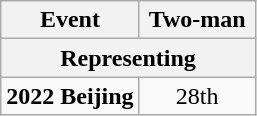<table class="wikitable" style="text-align: center;">
<tr>
<th>Event</th>
<th style="width:70px;">Two-man</th>
</tr>
<tr>
<th colspan="2">Representing </th>
</tr>
<tr>
<td align="left"><strong>2022 Beijing</strong> </td>
<td>28th</td>
</tr>
</table>
